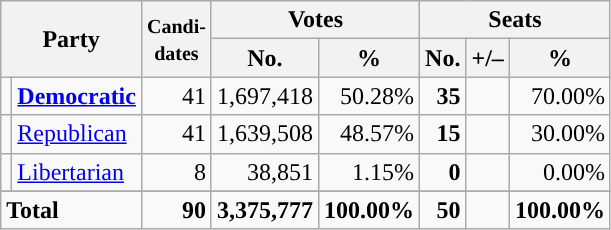<table class="wikitable" style="font-size:100%; text-align:right;">
<tr>
<th colspan=2 rowspan=2>Party</th>
<th rowspan=2><small>Candi-<br>dates</small></th>
<th colspan=2>Votes</th>
<th colspan=3>Seats</th>
</tr>
<tr>
<th>No.</th>
<th>%</th>
<th>No.</th>
<th>+/–</th>
<th>%</th>
</tr>
<tr>
<td style="background:"></td>
<td align=left><a href='#'><strong>Democratic</strong></a></td>
<td>41</td>
<td>1,697,418</td>
<td>50.28%</td>
<td><strong>35</strong></td>
<td></td>
<td>70.00%</td>
</tr>
<tr>
<td style="background:"></td>
<td align=left><a href='#'>Republican</a></td>
<td>41</td>
<td>1,639,508</td>
<td>48.57%</td>
<td><strong>15</strong></td>
<td></td>
<td>30.00%</td>
</tr>
<tr>
<td style="background:"></td>
<td align=left><a href='#'>Libertarian</a></td>
<td>8</td>
<td>38,851</td>
<td>1.15%</td>
<td><strong>0</strong></td>
<td></td>
<td>0.00%</td>
</tr>
<tr>
</tr>
<tr style="font-weight:bold">
<td colspan=2 align=left>Total</td>
<td>90</td>
<td>3,375,777</td>
<td>100.00%</td>
<td>50</td>
<td></td>
<td>100.00%</td>
</tr>
</table>
